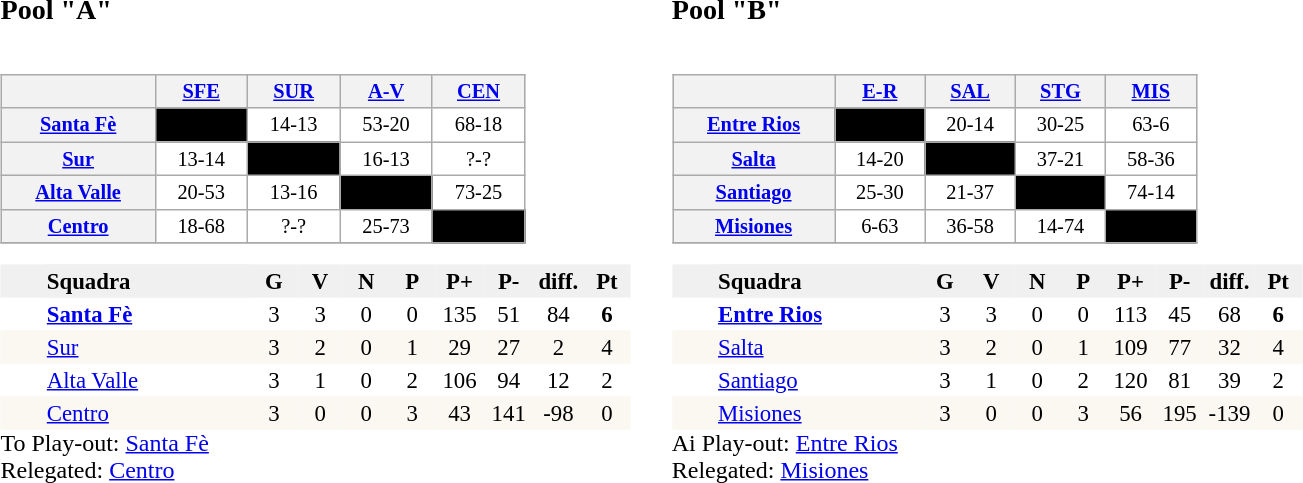<table width="900" align="left" border="0" cellpadding="4" cellspacing="5">
<tr valign="top" align="left">
<td width="420"><br><h3>Pool "A"</h3><table align="left" width="350" cellspacing="0" cellpadding="3" style="background-color: #f9f9f9; font-size: 85%; text-align: center" class="wikitable">
<tr style="background:#00000;">
<th align="left"> </th>
<th><a href='#'>SFE</a></th>
<th><a href='#'>SUR</a></th>
<th><a href='#'>A-V</a></th>
<th><a href='#'>CEN</a></th>
</tr>
<tr ! style="background:#FFFFFF;">
<th><a href='#'>Santa Fè</a></th>
<td style="background:#000000">––––</td>
<td>14-13</td>
<td>53-20</td>
<td>68-18</td>
</tr>
<tr ! style="background:#FFFFFF;">
<th><a href='#'>Sur</a></th>
<td>13-14</td>
<td style="background:#000000">––––</td>
<td>16-13</td>
<td>?-?</td>
</tr>
<tr ! style="background:#FFFFFF;">
<th><a href='#'>Alta Valle</a></th>
<td>20-53</td>
<td>13-16</td>
<td style="background:#000000">––––</td>
<td>73-25</td>
</tr>
<tr ! style="background:#FFFFFF;">
<th><a href='#'>Centro</a></th>
<td>18-68</td>
<td>?-?</td>
<td>25-73</td>
<td style="background:#000000">––––</td>
</tr>
<tr>
</tr>
</table>
<table cellpadding="2" cellspacing="0" width="420" style="font-size:95%">
<tr bgcolor=#F0F0F0 style="border-bottom:1px solid #C4C4C4;">
<th width=30></th>
<th width=150 bgcolor=#F0F0F0 align=left><strong>Squadra</strong></th>
<th width=30>G</th>
<th width=30>V</th>
<th width=30>N</th>
<th width=30>P</th>
<th width=30>P+</th>
<th width=30>P-</th>
<th width=30>diff.</th>
<th width=30>Pt</th>
</tr>
<tr align=center>
<td></td>
<td align=left><strong><a href='#'>Santa Fè</a></strong></td>
<td>3</td>
<td>3</td>
<td>0</td>
<td>0</td>
<td>135</td>
<td>51</td>
<td>84</td>
<td><strong>6</strong></td>
</tr>
<tr align=center bgcolor=#FAF8F0>
<td></td>
<td align=left><a href='#'>Sur</a></td>
<td>3</td>
<td>2</td>
<td>0</td>
<td>1</td>
<td>29</td>
<td>27</td>
<td>2</td>
<td>4</td>
</tr>
<tr align=center>
<td></td>
<td align=left><a href='#'>Alta Valle</a></td>
<td>3</td>
<td>1</td>
<td>0</td>
<td>2</td>
<td>106</td>
<td>94</td>
<td>12</td>
<td>2</td>
</tr>
<tr align=center bgcolor=#FAF8F0>
<td></td>
<td align=left><a href='#'>Centro</a></td>
<td>3</td>
<td>0</td>
<td>0</td>
<td>3</td>
<td>43</td>
<td>141</td>
<td>-98</td>
<td>0</td>
</tr>
</table>
To Play-out: <a href='#'>Santa Fè</a> <br>
Relegated: <a href='#'>Centro</a></td>
<td width="420"><br><h3>Pool "B"</h3><table align="left" width="350" cellspacing="0" cellpadding="3" style="background-color: #f9f9f9; font-size: 85%; text-align: center" class="wikitable">
<tr style="background:#00000;">
<th align="left"> </th>
<th><a href='#'>E-R</a></th>
<th><a href='#'>SAL</a></th>
<th><a href='#'>STG</a></th>
<th><a href='#'>MIS</a></th>
</tr>
<tr ! style="background:#FFFFFF;">
<th><a href='#'>Entre Rios</a></th>
<td style="background:#000000">––––</td>
<td>20-14</td>
<td>30-25</td>
<td>63-6</td>
</tr>
<tr ! style="background:#FFFFFF;">
<th><a href='#'>Salta</a></th>
<td>14-20</td>
<td style="background:#000000">––––</td>
<td>37-21</td>
<td>58-36</td>
</tr>
<tr ! style="background:#FFFFFF;">
<th><a href='#'>Santiago</a></th>
<td>25-30</td>
<td>21-37</td>
<td style="background:#000000">––––</td>
<td>74-14</td>
</tr>
<tr ! style="background:#FFFFFF;">
<th><a href='#'>Misiones</a></th>
<td>6-63</td>
<td>36-58</td>
<td>14-74</td>
<td style="background:#000000">––––</td>
</tr>
<tr>
</tr>
</table>
<table cellpadding="2" cellspacing="0" width="420" style="font-size:95%">
<tr bgcolor=#F0F0F0 style="border-bottom:1px solid #C4C4C4;">
<th width=30></th>
<th width=150 bgcolor=#F0F0F0 align=left><strong>Squadra</strong></th>
<th width=30>G</th>
<th width=30>V</th>
<th width=30>N</th>
<th width=30>P</th>
<th width=30>P+</th>
<th width=30>P-</th>
<th width=30>diff.</th>
<th width=30>Pt</th>
</tr>
<tr align=center>
<td></td>
<td align=left><strong><a href='#'>Entre Rios</a></strong></td>
<td>3</td>
<td>3</td>
<td>0</td>
<td>0</td>
<td>113</td>
<td>45</td>
<td>68</td>
<td><strong>6</strong></td>
</tr>
<tr align=center bgcolor=#FAF8F0>
<td></td>
<td align=left><a href='#'>Salta</a></td>
<td>3</td>
<td>2</td>
<td>0</td>
<td>1</td>
<td>109</td>
<td>77</td>
<td>32</td>
<td>4</td>
</tr>
<tr align=center>
<td></td>
<td align=left><a href='#'>Santiago</a></td>
<td>3</td>
<td>1</td>
<td>0</td>
<td>2</td>
<td>120</td>
<td>81</td>
<td>39</td>
<td>2</td>
</tr>
<tr align=center bgcolor=#FAF8F0>
<td></td>
<td align=left><a href='#'>Misiones</a></td>
<td>3</td>
<td>0</td>
<td>0</td>
<td>3</td>
<td>56</td>
<td>195</td>
<td>-139</td>
<td>0</td>
</tr>
</table>
Ai Play-out: <a href='#'>Entre Rios</a>
<br> Relegated: <a href='#'>Misiones</a></td>
</tr>
</table>
